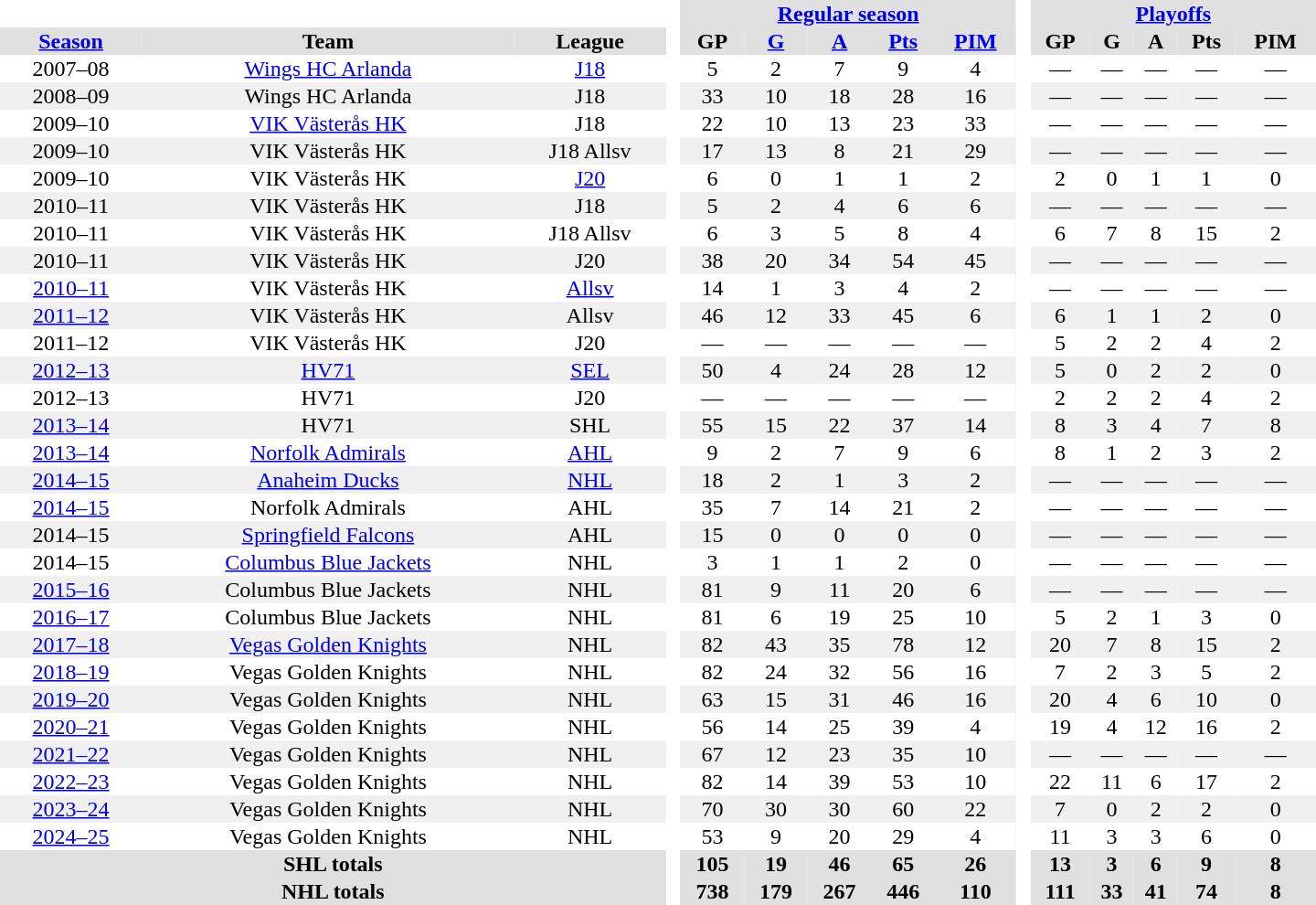<table border="0" cellpadding="1" cellspacing="0" ID="Table3" style="text-align:center; width:60em">
<tr bgcolor="#e0e0e0">
<th colspan="3" bgcolor="#ffffff"> </th>
<th rowspan="100" bgcolor="#ffffff"> </th>
<th colspan="5"><a href='#'>Regular season</a></th>
<th rowspan="100" bgcolor="#ffffff"> </th>
<th colspan="5"><a href='#'>Playoffs</a></th>
</tr>
<tr bgcolor="#e0e0e0">
<th><a href='#'>Season</a></th>
<th>Team</th>
<th>League</th>
<th>GP</th>
<th><a href='#'>G</a></th>
<th><a href='#'>A</a></th>
<th><a href='#'>Pts</a></th>
<th><a href='#'>PIM</a></th>
<th>GP</th>
<th>G</th>
<th>A</th>
<th>Pts</th>
<th>PIM</th>
</tr>
<tr>
<td>2007–08</td>
<td><a href='#'>Wings HC Arlanda</a></td>
<td><a href='#'>J18</a></td>
<td>5</td>
<td>2</td>
<td>7</td>
<td>9</td>
<td>4</td>
<td>—</td>
<td>—</td>
<td>—</td>
<td>—</td>
<td>—</td>
</tr>
<tr bgcolor="#f0f0f0">
<td>2008–09</td>
<td>Wings HC Arlanda</td>
<td>J18</td>
<td>33</td>
<td>10</td>
<td>18</td>
<td>28</td>
<td>16</td>
<td>—</td>
<td>—</td>
<td>—</td>
<td>—</td>
<td>—</td>
</tr>
<tr>
<td>2009–10</td>
<td><a href='#'>VIK Västerås HK</a></td>
<td>J18</td>
<td>22</td>
<td>10</td>
<td>13</td>
<td>23</td>
<td>33</td>
<td>—</td>
<td>—</td>
<td>—</td>
<td>—</td>
<td>—</td>
</tr>
<tr bgcolor="#f0f0f0">
<td>2009–10</td>
<td>VIK Västerås HK</td>
<td>J18 Allsv</td>
<td>17</td>
<td>13</td>
<td>8</td>
<td>21</td>
<td>29</td>
<td>—</td>
<td>—</td>
<td>—</td>
<td>—</td>
<td>—</td>
</tr>
<tr>
<td>2009–10</td>
<td>VIK Västerås HK</td>
<td><a href='#'>J20</a></td>
<td>6</td>
<td>0</td>
<td>1</td>
<td>1</td>
<td>2</td>
<td>2</td>
<td>0</td>
<td>1</td>
<td>1</td>
<td>0</td>
</tr>
<tr bgcolor="#f0f0f0">
<td>2010–11</td>
<td>VIK Västerås HK</td>
<td>J18</td>
<td>5</td>
<td>2</td>
<td>4</td>
<td>6</td>
<td>6</td>
<td>—</td>
<td>—</td>
<td>—</td>
<td>—</td>
<td>—</td>
</tr>
<tr>
<td>2010–11</td>
<td>VIK Västerås HK</td>
<td>J18 Allsv</td>
<td>6</td>
<td>3</td>
<td>5</td>
<td>8</td>
<td>4</td>
<td>6</td>
<td>7</td>
<td>8</td>
<td>15</td>
<td>2</td>
</tr>
<tr bgcolor="#f0f0f0">
<td>2010–11</td>
<td>VIK Västerås HK</td>
<td>J20</td>
<td>38</td>
<td>20</td>
<td>34</td>
<td>54</td>
<td>45</td>
<td>—</td>
<td>—</td>
<td>—</td>
<td>—</td>
<td>—</td>
</tr>
<tr>
<td><a href='#'>2010–11</a></td>
<td>VIK Västerås HK</td>
<td><a href='#'>Allsv</a></td>
<td>14</td>
<td>1</td>
<td>3</td>
<td>4</td>
<td>2</td>
<td>—</td>
<td>—</td>
<td>—</td>
<td>—</td>
<td>—</td>
</tr>
<tr bgcolor="#f0f0f0">
<td><a href='#'>2011–12</a></td>
<td>VIK Västerås HK</td>
<td>Allsv</td>
<td>46</td>
<td>12</td>
<td>33</td>
<td>45</td>
<td>6</td>
<td>6</td>
<td>1</td>
<td>1</td>
<td>2</td>
<td>0</td>
</tr>
<tr>
<td>2011–12</td>
<td>VIK Västerås HK</td>
<td>J20</td>
<td>—</td>
<td>—</td>
<td>—</td>
<td>—</td>
<td>—</td>
<td>5</td>
<td>2</td>
<td>2</td>
<td>4</td>
<td>2</td>
</tr>
<tr bgcolor="#f0f0f0">
<td><a href='#'>2012–13</a></td>
<td><a href='#'>HV71</a></td>
<td><a href='#'>SEL</a></td>
<td>50</td>
<td>4</td>
<td>24</td>
<td>28</td>
<td>12</td>
<td>5</td>
<td>0</td>
<td>2</td>
<td>2</td>
<td>0</td>
</tr>
<tr>
<td>2012–13</td>
<td>HV71</td>
<td>J20</td>
<td>—</td>
<td>—</td>
<td>—</td>
<td>—</td>
<td>—</td>
<td>2</td>
<td>2</td>
<td>2</td>
<td>4</td>
<td>2</td>
</tr>
<tr bgcolor="#f0f0f0">
<td><a href='#'>2013–14</a></td>
<td>HV71</td>
<td>SHL</td>
<td>55</td>
<td>15</td>
<td>22</td>
<td>37</td>
<td>14</td>
<td>8</td>
<td>3</td>
<td>4</td>
<td>7</td>
<td>8</td>
</tr>
<tr>
<td><a href='#'>2013–14</a></td>
<td><a href='#'>Norfolk Admirals</a></td>
<td><a href='#'>AHL</a></td>
<td>9</td>
<td>2</td>
<td>7</td>
<td>9</td>
<td>6</td>
<td>8</td>
<td>1</td>
<td>2</td>
<td>3</td>
<td>2</td>
</tr>
<tr bgcolor="#f0f0f0">
<td><a href='#'>2014–15</a></td>
<td><a href='#'>Anaheim Ducks</a></td>
<td><a href='#'>NHL</a></td>
<td>18</td>
<td>2</td>
<td>1</td>
<td>3</td>
<td>2</td>
<td>—</td>
<td>—</td>
<td>—</td>
<td>—</td>
<td>—</td>
</tr>
<tr>
<td><a href='#'>2014–15</a></td>
<td>Norfolk Admirals</td>
<td>AHL</td>
<td>35</td>
<td>7</td>
<td>14</td>
<td>21</td>
<td>2</td>
<td>—</td>
<td>—</td>
<td>—</td>
<td>—</td>
<td>—</td>
</tr>
<tr bgcolor="#f0f0f0">
<td>2014–15</td>
<td><a href='#'>Springfield Falcons</a></td>
<td>AHL</td>
<td>15</td>
<td>0</td>
<td>0</td>
<td>0</td>
<td>0</td>
<td>—</td>
<td>—</td>
<td>—</td>
<td>—</td>
<td>—</td>
</tr>
<tr>
<td>2014–15</td>
<td><a href='#'>Columbus Blue Jackets</a></td>
<td>NHL</td>
<td>3</td>
<td>1</td>
<td>1</td>
<td>2</td>
<td>0</td>
<td>—</td>
<td>—</td>
<td>—</td>
<td>—</td>
<td>—</td>
</tr>
<tr bgcolor="#f0f0f0">
<td><a href='#'>2015–16</a></td>
<td>Columbus Blue Jackets</td>
<td>NHL</td>
<td>81</td>
<td>9</td>
<td>11</td>
<td>20</td>
<td>6</td>
<td>—</td>
<td>—</td>
<td>—</td>
<td>—</td>
<td>—</td>
</tr>
<tr>
<td><a href='#'>2016–17</a></td>
<td>Columbus Blue Jackets</td>
<td>NHL</td>
<td>81</td>
<td>6</td>
<td>19</td>
<td>25</td>
<td>10</td>
<td>5</td>
<td>2</td>
<td>1</td>
<td>3</td>
<td>0</td>
</tr>
<tr bgcolor="#f0f0f0">
<td><a href='#'>2017–18</a></td>
<td><a href='#'>Vegas Golden Knights</a></td>
<td>NHL</td>
<td>82</td>
<td>43</td>
<td>35</td>
<td>78</td>
<td>12</td>
<td>20</td>
<td>7</td>
<td>8</td>
<td>15</td>
<td>2</td>
</tr>
<tr>
<td><a href='#'>2018–19</a></td>
<td>Vegas Golden Knights</td>
<td>NHL</td>
<td>82</td>
<td>24</td>
<td>32</td>
<td>56</td>
<td>16</td>
<td>7</td>
<td>2</td>
<td>3</td>
<td>5</td>
<td>2</td>
</tr>
<tr bgcolor="#f0f0f0">
<td><a href='#'>2019–20</a></td>
<td>Vegas Golden Knights</td>
<td>NHL</td>
<td>63</td>
<td>15</td>
<td>31</td>
<td>46</td>
<td>16</td>
<td>20</td>
<td>4</td>
<td>6</td>
<td>10</td>
<td>0</td>
</tr>
<tr>
<td><a href='#'>2020–21</a></td>
<td>Vegas Golden Knights</td>
<td>NHL</td>
<td>56</td>
<td>14</td>
<td>25</td>
<td>39</td>
<td>4</td>
<td>19</td>
<td>4</td>
<td>12</td>
<td>16</td>
<td>2</td>
</tr>
<tr bgcolor="#f0f0f0">
<td><a href='#'>2021–22</a></td>
<td>Vegas Golden Knights</td>
<td>NHL</td>
<td>67</td>
<td>12</td>
<td>23</td>
<td>35</td>
<td>10</td>
<td>—</td>
<td>—</td>
<td>—</td>
<td>—</td>
<td>—</td>
</tr>
<tr>
<td><a href='#'>2022–23</a></td>
<td>Vegas Golden Knights</td>
<td>NHL</td>
<td>82</td>
<td>14</td>
<td>39</td>
<td>53</td>
<td>10</td>
<td>22</td>
<td>11</td>
<td>6</td>
<td>17</td>
<td>2</td>
</tr>
<tr bgcolor="#f0f0f0">
<td><a href='#'>2023–24</a></td>
<td>Vegas Golden Knights</td>
<td>NHL</td>
<td>70</td>
<td>30</td>
<td>30</td>
<td>60</td>
<td>22</td>
<td>7</td>
<td>0</td>
<td>2</td>
<td>2</td>
<td>0</td>
</tr>
<tr>
<td><a href='#'>2024–25</a></td>
<td>Vegas Golden Knights</td>
<td>NHL</td>
<td>53</td>
<td>9</td>
<td>20</td>
<td>29</td>
<td>4</td>
<td>11</td>
<td>3</td>
<td>3</td>
<td>6</td>
<td>0</td>
</tr>
<tr bgcolor="#e0e0e0">
<th colspan="3">SHL totals</th>
<th>105</th>
<th>19</th>
<th>46</th>
<th>65</th>
<th>26</th>
<th>13</th>
<th>3</th>
<th>6</th>
<th>9</th>
<th>8</th>
</tr>
<tr bgcolor="#e0e0e0">
<th colspan="3">NHL totals</th>
<th>738</th>
<th>179</th>
<th>267</th>
<th>446</th>
<th>110</th>
<th>111</th>
<th>33</th>
<th>41</th>
<th>74</th>
<th>8</th>
</tr>
</table>
